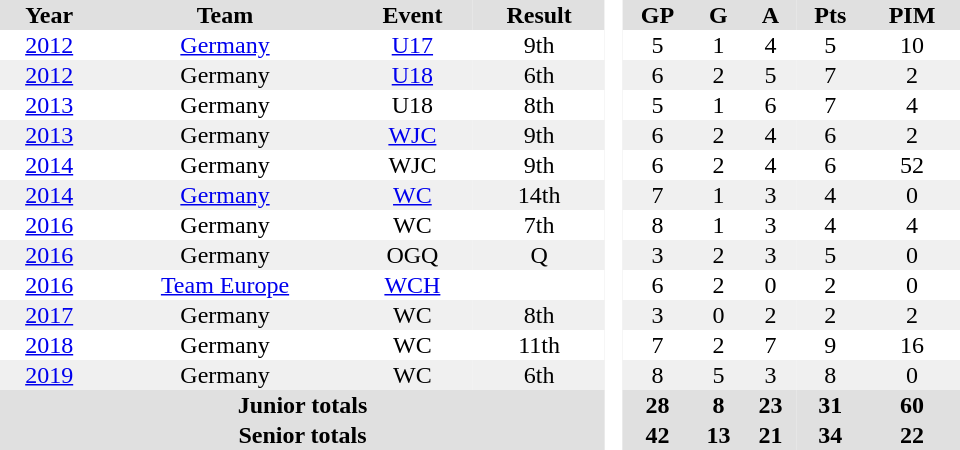<table border="0" cellpadding="1" cellspacing="0" style="text-align:center; width:40em;">
<tr bgcolor="#e0e0e0">
<th>Year</th>
<th>Team</th>
<th>Event</th>
<th>Result</th>
<th rowspan="101" bgcolor="#ffffff"> </th>
<th>GP</th>
<th>G</th>
<th>A</th>
<th>Pts</th>
<th>PIM</th>
</tr>
<tr>
<td><a href='#'>2012</a></td>
<td><a href='#'>Germany</a></td>
<td><a href='#'>U17</a></td>
<td>9th</td>
<td>5</td>
<td>1</td>
<td>4</td>
<td>5</td>
<td>10</td>
</tr>
<tr bgcolor="#f0f0f0">
<td><a href='#'>2012</a></td>
<td>Germany</td>
<td><a href='#'>U18</a></td>
<td>6th</td>
<td>6</td>
<td>2</td>
<td>5</td>
<td>7</td>
<td>2</td>
</tr>
<tr>
<td><a href='#'>2013</a></td>
<td>Germany</td>
<td>U18</td>
<td>8th</td>
<td>5</td>
<td>1</td>
<td>6</td>
<td>7</td>
<td>4</td>
</tr>
<tr bgcolor="#f0f0f0">
<td><a href='#'>2013</a></td>
<td>Germany</td>
<td><a href='#'>WJC</a></td>
<td>9th</td>
<td>6</td>
<td>2</td>
<td>4</td>
<td>6</td>
<td>2</td>
</tr>
<tr>
<td><a href='#'>2014</a></td>
<td>Germany</td>
<td>WJC</td>
<td>9th</td>
<td>6</td>
<td>2</td>
<td>4</td>
<td>6</td>
<td>52</td>
</tr>
<tr bgcolor="#f0f0f0">
<td><a href='#'>2014</a></td>
<td><a href='#'>Germany</a></td>
<td><a href='#'>WC</a></td>
<td>14th</td>
<td>7</td>
<td>1</td>
<td>3</td>
<td>4</td>
<td>0</td>
</tr>
<tr>
<td><a href='#'>2016</a></td>
<td>Germany</td>
<td>WC</td>
<td>7th</td>
<td>8</td>
<td>1</td>
<td>3</td>
<td>4</td>
<td>4</td>
</tr>
<tr bgcolor="#f0f0f0">
<td><a href='#'>2016</a></td>
<td>Germany</td>
<td>OGQ</td>
<td>Q</td>
<td>3</td>
<td>2</td>
<td>3</td>
<td>5</td>
<td>0</td>
</tr>
<tr>
<td><a href='#'>2016</a></td>
<td><a href='#'>Team Europe</a></td>
<td><a href='#'>WCH</a></td>
<td></td>
<td>6</td>
<td>2</td>
<td>0</td>
<td>2</td>
<td>0</td>
</tr>
<tr bgcolor="#f0f0f0">
<td><a href='#'>2017</a></td>
<td>Germany</td>
<td>WC</td>
<td>8th</td>
<td>3</td>
<td>0</td>
<td>2</td>
<td>2</td>
<td>2</td>
</tr>
<tr>
<td><a href='#'>2018</a></td>
<td>Germany</td>
<td>WC</td>
<td>11th</td>
<td>7</td>
<td>2</td>
<td>7</td>
<td>9</td>
<td>16</td>
</tr>
<tr bgcolor="#f0f0f0">
<td><a href='#'>2019</a></td>
<td>Germany</td>
<td>WC</td>
<td>6th</td>
<td>8</td>
<td>5</td>
<td>3</td>
<td>8</td>
<td>0</td>
</tr>
<tr bgcolor="#e0e0e0">
<th colspan="4">Junior totals</th>
<th>28</th>
<th>8</th>
<th>23</th>
<th>31</th>
<th>60</th>
</tr>
<tr bgcolor="#e0e0e0">
<th colspan="4">Senior totals</th>
<th>42</th>
<th>13</th>
<th>21</th>
<th>34</th>
<th>22</th>
</tr>
</table>
